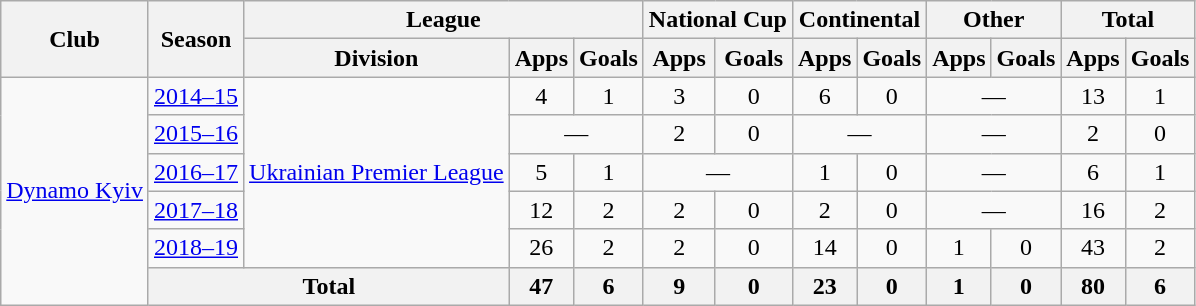<table class="wikitable" style="text-align:center;">
<tr>
<th rowspan="2">Club</th>
<th rowspan="2">Season</th>
<th colspan="3">League</th>
<th colspan="2">National Cup</th>
<th colspan="2">Continental</th>
<th colspan="2">Other</th>
<th colspan="2">Total</th>
</tr>
<tr>
<th>Division</th>
<th>Apps</th>
<th>Goals</th>
<th>Apps</th>
<th>Goals</th>
<th>Apps</th>
<th>Goals</th>
<th>Apps</th>
<th>Goals</th>
<th>Apps</th>
<th>Goals</th>
</tr>
<tr>
<td rowspan="6"><a href='#'>Dynamo Kyiv</a></td>
<td><a href='#'>2014–15</a></td>
<td rowspan="5"><a href='#'>Ukrainian Premier League</a></td>
<td>4</td>
<td>1</td>
<td>3</td>
<td>0</td>
<td>6</td>
<td>0</td>
<td colspan="2">—</td>
<td>13</td>
<td>1</td>
</tr>
<tr>
<td><a href='#'>2015–16</a></td>
<td colspan="2">—</td>
<td>2</td>
<td>0</td>
<td colspan="2">—</td>
<td colspan="2">—</td>
<td>2</td>
<td>0</td>
</tr>
<tr>
<td><a href='#'>2016–17</a></td>
<td>5</td>
<td>1</td>
<td colspan="2">—</td>
<td>1</td>
<td>0</td>
<td colspan="2">—</td>
<td>6</td>
<td>1</td>
</tr>
<tr>
<td><a href='#'>2017–18</a></td>
<td>12</td>
<td>2</td>
<td>2</td>
<td>0</td>
<td>2</td>
<td>0</td>
<td colspan="2">—</td>
<td>16</td>
<td>2</td>
</tr>
<tr>
<td><a href='#'>2018–19</a></td>
<td>26</td>
<td>2</td>
<td>2</td>
<td>0</td>
<td>14</td>
<td>0</td>
<td>1</td>
<td>0</td>
<td>43</td>
<td>2</td>
</tr>
<tr>
<th colspan="2">Total</th>
<th>47</th>
<th>6</th>
<th>9</th>
<th>0</th>
<th>23</th>
<th>0</th>
<th>1</th>
<th>0</th>
<th>80</th>
<th>6</th>
</tr>
</table>
